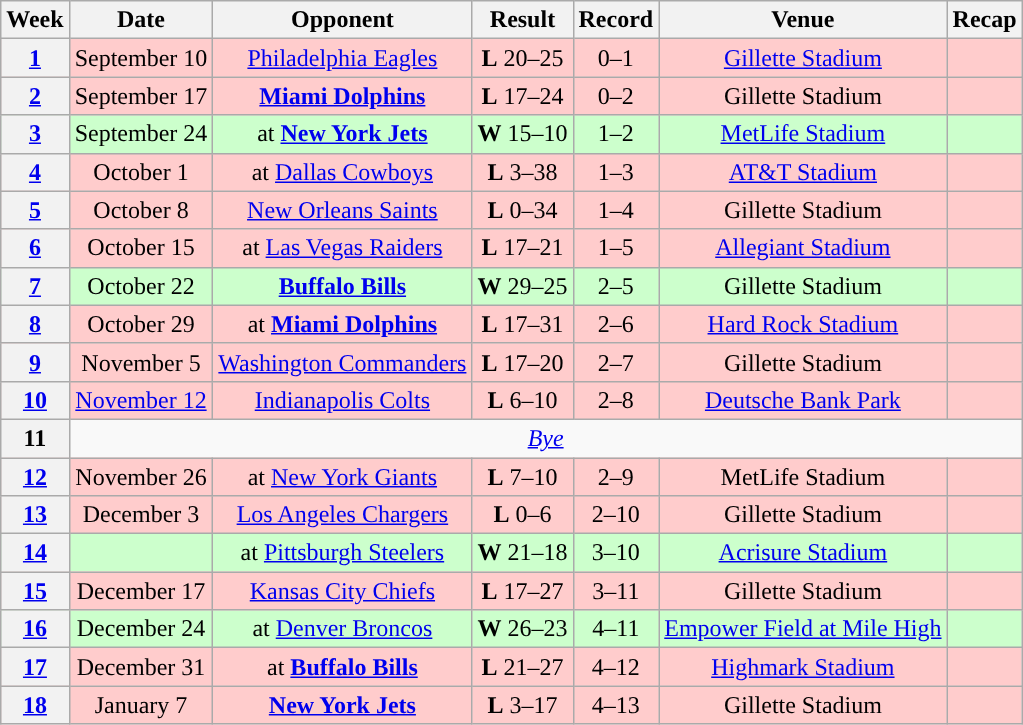<table class="wikitable" style="text-align:center">
<tr>
<th>Week</th>
<th>Date</th>
<th>Opponent</th>
<th>Result</th>
<th>Record</th>
<th>Venue</th>
<th>Recap</th>
</tr>
<tr style="background:#fcc">
<th><a href='#'>1</a></th>
<td>September 10</td>
<td><a href='#'>Philadelphia Eagles</a></td>
<td><strong>L</strong> 20–25</td>
<td>0–1</td>
<td><a href='#'>Gillette Stadium</a></td>
<td></td>
</tr>
<tr style="background:#fcc">
<th><a href='#'>2</a></th>
<td>September 17</td>
<td><strong><a href='#'>Miami Dolphins</a></strong></td>
<td><strong>L</strong> 17–24</td>
<td>0–2</td>
<td>Gillette Stadium</td>
<td></td>
</tr>
<tr style="background:#cfc">
<th><a href='#'>3</a></th>
<td>September 24</td>
<td>at <strong><a href='#'>New York Jets</a></strong></td>
<td><strong>W</strong> 15–10</td>
<td>1–2</td>
<td><a href='#'>MetLife Stadium</a></td>
<td></td>
</tr>
<tr style="background:#fcc">
<th><a href='#'>4</a></th>
<td>October 1</td>
<td>at <a href='#'>Dallas Cowboys</a></td>
<td><strong>L</strong> 3–38</td>
<td>1–3</td>
<td><a href='#'>AT&T Stadium</a></td>
<td></td>
</tr>
<tr style="background:#fcc">
<th><a href='#'>5</a></th>
<td>October 8</td>
<td><a href='#'>New Orleans Saints</a></td>
<td><strong>L</strong> 0–34</td>
<td>1–4</td>
<td>Gillette Stadium</td>
<td></td>
</tr>
<tr style="background:#fcc">
<th><a href='#'>6</a></th>
<td>October 15</td>
<td>at <a href='#'>Las Vegas Raiders</a></td>
<td><strong>L</strong> 17–21</td>
<td>1–5</td>
<td><a href='#'>Allegiant Stadium</a></td>
<td></td>
</tr>
<tr style="background:#cfc">
<th><a href='#'>7</a></th>
<td>October 22</td>
<td><strong><a href='#'>Buffalo Bills</a></strong></td>
<td><strong>W</strong> 29–25</td>
<td>2–5</td>
<td>Gillette Stadium</td>
<td></td>
</tr>
<tr style="background:#fcc">
<th><a href='#'>8</a></th>
<td>October 29</td>
<td>at <strong><a href='#'>Miami Dolphins</a></strong></td>
<td><strong>L</strong> 17–31</td>
<td>2–6</td>
<td><a href='#'>Hard Rock Stadium</a></td>
<td></td>
</tr>
<tr style="background:#fcc">
<th><a href='#'>9</a></th>
<td>November 5</td>
<td><a href='#'>Washington Commanders</a></td>
<td><strong>L</strong> 17–20</td>
<td>2–7</td>
<td>Gillette Stadium</td>
<td></td>
</tr>
<tr style="background:#fcc">
<th><a href='#'>10</a></th>
<td><a href='#'>November 12</a></td>
<td><a href='#'>Indianapolis Colts</a></td>
<td><strong>L</strong> 6–10</td>
<td>2–8</td>
<td> <a href='#'>Deutsche Bank Park</a> </td>
<td></td>
</tr>
<tr>
<th>11</th>
<td colspan="6"><em><a href='#'>Bye</a></em></td>
</tr>
<tr style="background:#fcc">
<th><a href='#'>12</a></th>
<td>November 26</td>
<td>at <a href='#'>New York Giants</a></td>
<td><strong>L</strong> 7–10</td>
<td>2–9</td>
<td>MetLife Stadium</td>
<td></td>
</tr>
<tr style="background:#fcc">
<th><a href='#'>13</a></th>
<td>December 3</td>
<td><a href='#'>Los Angeles Chargers</a></td>
<td><strong>L</strong> 0–6</td>
<td>2–10</td>
<td>Gillette Stadium</td>
<td></td>
</tr>
<tr style="background:#cfc">
<th><a href='#'>14</a></th>
<td></td>
<td>at <a href='#'>Pittsburgh Steelers</a></td>
<td><strong>W</strong> 21–18</td>
<td>3–10</td>
<td><a href='#'>Acrisure Stadium</a></td>
<td></td>
</tr>
<tr style="background:#fcc">
<th><a href='#'>15</a></th>
<td>December 17</td>
<td><a href='#'>Kansas City Chiefs</a></td>
<td><strong>L</strong> 17–27</td>
<td>3–11</td>
<td>Gillette Stadium</td>
<td></td>
</tr>
<tr style="background:#cfc">
<th><a href='#'>16</a></th>
<td>December 24</td>
<td>at <a href='#'>Denver Broncos</a></td>
<td><strong>W</strong> 26–23</td>
<td>4–11</td>
<td><a href='#'>Empower Field at Mile High</a></td>
<td></td>
</tr>
<tr style="background:#fcc">
<th><a href='#'>17</a></th>
<td>December 31</td>
<td>at <strong><a href='#'>Buffalo Bills</a></strong></td>
<td><strong>L</strong> 21–27</td>
<td>4–12</td>
<td><a href='#'>Highmark Stadium</a></td>
<td></td>
</tr>
<tr style="background:#fcc">
<th><a href='#'>18</a></th>
<td>January 7</td>
<td><strong><a href='#'>New York Jets</a></strong></td>
<td><strong>L</strong> 3–17</td>
<td>4–13</td>
<td>Gillette Stadium</td>
<td></td>
</tr>
</table>
